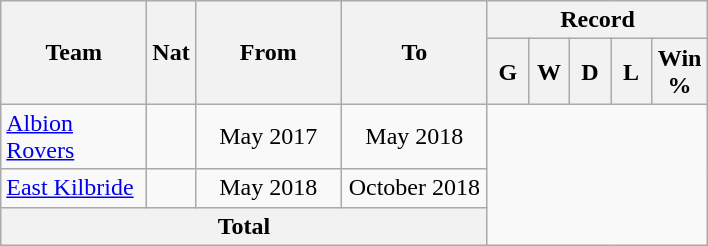<table class=wikitable style=text-align:center>
<tr>
<th rowspan=2! width=90>Team</th>
<th rowspan=2! width=20>Nat</th>
<th rowspan=2! width=90>From</th>
<th rowspan=2! width=90>To</th>
<th colspan=5>Record</th>
</tr>
<tr>
<th width="20">G</th>
<th width="20">W</th>
<th width="20">D</th>
<th width="20">L</th>
<th width="30">Win %</th>
</tr>
<tr>
<td align="left"><a href='#'>Albion Rovers</a></td>
<td align="center"></td>
<td align="center">May 2017</td>
<td align="center">May 2018<br></td>
</tr>
<tr>
<td align="left"><a href='#'>East Kilbride</a></td>
<td align="center"></td>
<td align="center">May 2018</td>
<td align="center">October 2018<br></td>
</tr>
<tr>
<th colspan="4">Total<br></th>
</tr>
</table>
